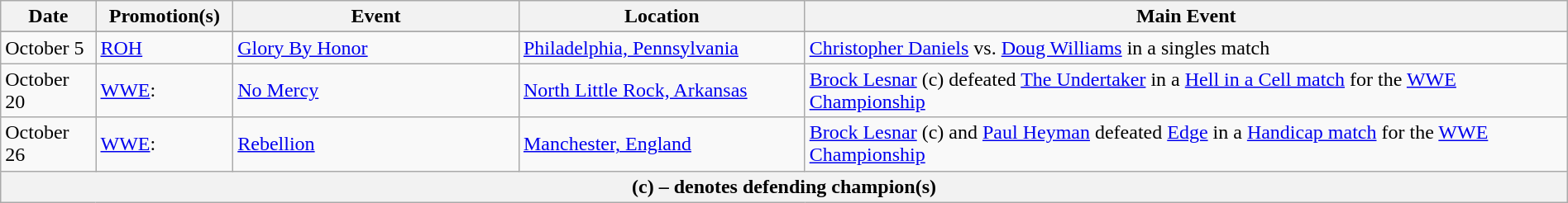<table class="wikitable" style="width:100%;">
<tr>
<th width="5%">Date</th>
<th width="5%">Promotion(s)</th>
<th style="width:15%;">Event</th>
<th style="width:15%;">Location</th>
<th style="width:40%;">Main Event</th>
</tr>
<tr style="width:20%;" |Notes>
</tr>
<tr>
<td>October 5</td>
<td><a href='#'>ROH</a></td>
<td><a href='#'>Glory By Honor</a></td>
<td><a href='#'>Philadelphia, Pennsylvania</a></td>
<td><a href='#'>Christopher Daniels</a> vs. <a href='#'>Doug Williams</a> in a singles match</td>
</tr>
<tr>
<td>October 20</td>
<td><a href='#'>WWE</a>:<br></td>
<td><a href='#'>No Mercy</a></td>
<td><a href='#'>North Little Rock, Arkansas</a></td>
<td><a href='#'>Brock Lesnar</a> (c) defeated <a href='#'>The Undertaker</a> in a <a href='#'>Hell in a Cell match</a> for the <a href='#'>WWE Championship</a></td>
</tr>
<tr>
<td>October 26</td>
<td><a href='#'>WWE</a>:<br></td>
<td><a href='#'>Rebellion</a></td>
<td><a href='#'>Manchester, England</a></td>
<td><a href='#'>Brock Lesnar</a> (c) and <a href='#'>Paul Heyman</a> defeated <a href='#'>Edge</a> in a <a href='#'>Handicap match</a> for the <a href='#'>WWE Championship</a></td>
</tr>
<tr>
<th colspan="6">(c) – denotes defending champion(s)</th>
</tr>
</table>
